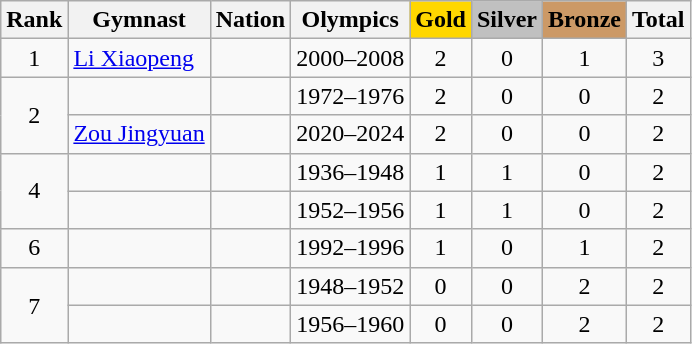<table class="wikitable sortable" style="text-align:center">
<tr>
<th>Rank</th>
<th>Gymnast</th>
<th>Nation</th>
<th>Olympics</th>
<th style="background-color:gold">Gold</th>
<th style="background-color:silver">Silver</th>
<th style="background-color:#cc9966">Bronze</th>
<th>Total</th>
</tr>
<tr>
<td>1</td>
<td align=left><a href='#'>Li Xiaopeng</a></td>
<td align=left></td>
<td>2000–2008</td>
<td>2</td>
<td>0</td>
<td>1</td>
<td>3</td>
</tr>
<tr>
<td rowspan="2">2</td>
<td align=left></td>
<td align=left></td>
<td>1972–1976</td>
<td>2</td>
<td>0</td>
<td>0</td>
<td>2</td>
</tr>
<tr>
<td align=left><a href='#'>Zou Jingyuan</a></td>
<td align=left></td>
<td>2020–2024</td>
<td>2</td>
<td>0</td>
<td>0</td>
<td>2</td>
</tr>
<tr>
<td rowspan=2>4</td>
<td align=left></td>
<td align=left></td>
<td>1936–1948</td>
<td>1</td>
<td>1</td>
<td>0</td>
<td>2</td>
</tr>
<tr>
<td align=left></td>
<td align=left></td>
<td>1952–1956</td>
<td>1</td>
<td>1</td>
<td>0</td>
<td>2</td>
</tr>
<tr>
<td>6</td>
<td align=left></td>
<td align=left><br></td>
<td>1992–1996</td>
<td>1</td>
<td>0</td>
<td>1</td>
<td>2</td>
</tr>
<tr>
<td rowspan=2>7</td>
<td align=left></td>
<td align=left></td>
<td>1948–1952</td>
<td>0</td>
<td>0</td>
<td>2</td>
<td>2</td>
</tr>
<tr>
<td align=left></td>
<td align=left></td>
<td>1956–1960</td>
<td>0</td>
<td>0</td>
<td>2</td>
<td>2</td>
</tr>
</table>
